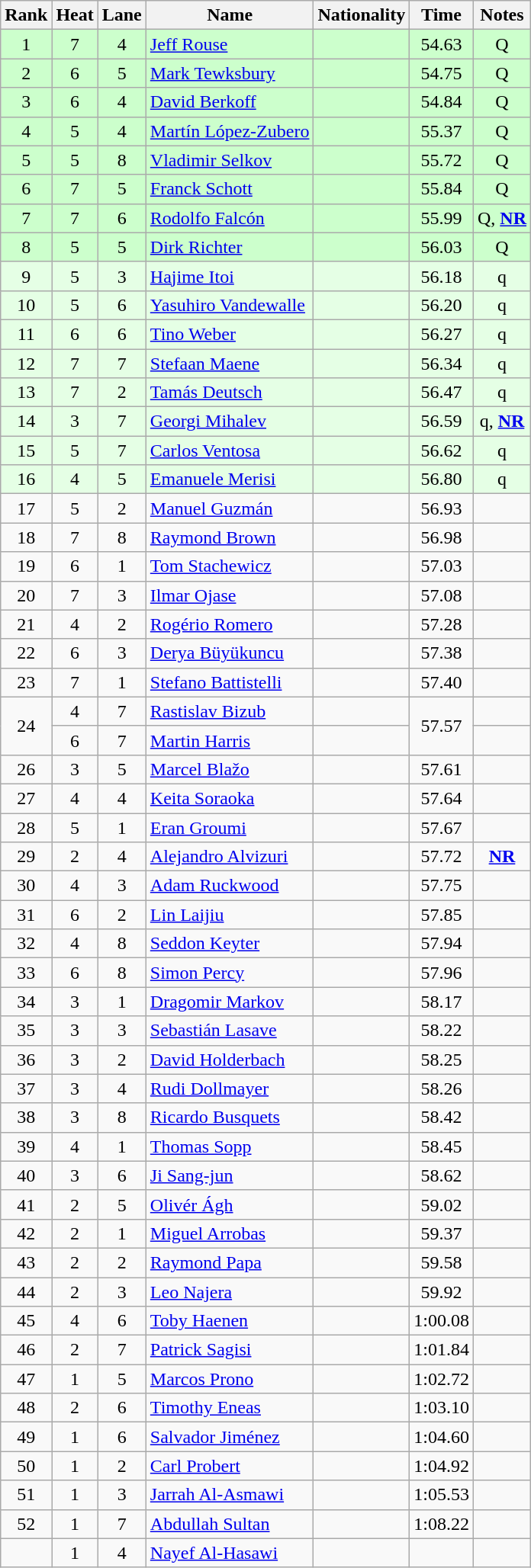<table class="wikitable sortable" style="text-align:center">
<tr>
<th>Rank</th>
<th>Heat</th>
<th>Lane</th>
<th>Name</th>
<th>Nationality</th>
<th>Time</th>
<th>Notes</th>
</tr>
<tr bgcolor=#cfc>
<td>1</td>
<td>7</td>
<td>4</td>
<td align=left><a href='#'>Jeff Rouse</a></td>
<td align=left></td>
<td>54.63</td>
<td>Q</td>
</tr>
<tr bgcolor=#cfc>
<td>2</td>
<td>6</td>
<td>5</td>
<td align=left><a href='#'>Mark Tewksbury</a></td>
<td align=left></td>
<td>54.75</td>
<td>Q</td>
</tr>
<tr bgcolor=#cfc>
<td>3</td>
<td>6</td>
<td>4</td>
<td align=left><a href='#'>David Berkoff</a></td>
<td align=left></td>
<td>54.84</td>
<td>Q</td>
</tr>
<tr bgcolor=#cfc>
<td>4</td>
<td>5</td>
<td>4</td>
<td align=left><a href='#'>Martín López-Zubero</a></td>
<td align=left></td>
<td>55.37</td>
<td>Q</td>
</tr>
<tr bgcolor=#cfc>
<td>5</td>
<td>5</td>
<td>8</td>
<td align=left><a href='#'>Vladimir Selkov</a></td>
<td align=left></td>
<td>55.72</td>
<td>Q</td>
</tr>
<tr bgcolor=#cfc>
<td>6</td>
<td>7</td>
<td>5</td>
<td align=left><a href='#'>Franck Schott</a></td>
<td align=left></td>
<td>55.84</td>
<td>Q</td>
</tr>
<tr bgcolor=#cfc>
<td>7</td>
<td>7</td>
<td>6</td>
<td align=left><a href='#'>Rodolfo Falcón</a></td>
<td align=left></td>
<td>55.99</td>
<td>Q, <strong><a href='#'>NR</a></strong></td>
</tr>
<tr bgcolor=#cfc>
<td>8</td>
<td>5</td>
<td>5</td>
<td align=left><a href='#'>Dirk Richter</a></td>
<td align=left></td>
<td>56.03</td>
<td>Q</td>
</tr>
<tr bgcolor=e5ffe5>
<td>9</td>
<td>5</td>
<td>3</td>
<td align=left><a href='#'>Hajime Itoi</a></td>
<td align=left></td>
<td>56.18</td>
<td>q</td>
</tr>
<tr bgcolor=e5ffe5>
<td>10</td>
<td>5</td>
<td>6</td>
<td align=left><a href='#'>Yasuhiro Vandewalle</a></td>
<td align=left></td>
<td>56.20</td>
<td>q</td>
</tr>
<tr bgcolor=e5ffe5>
<td>11</td>
<td>6</td>
<td>6</td>
<td align=left><a href='#'>Tino Weber</a></td>
<td align=left></td>
<td>56.27</td>
<td>q</td>
</tr>
<tr bgcolor=e5ffe5>
<td>12</td>
<td>7</td>
<td>7</td>
<td align=left><a href='#'>Stefaan Maene</a></td>
<td align=left></td>
<td>56.34</td>
<td>q</td>
</tr>
<tr bgcolor=e5ffe5>
<td>13</td>
<td>7</td>
<td>2</td>
<td align=left><a href='#'>Tamás Deutsch</a></td>
<td align=left></td>
<td>56.47</td>
<td>q</td>
</tr>
<tr bgcolor=e5ffe5>
<td>14</td>
<td>3</td>
<td>7</td>
<td align=left><a href='#'>Georgi Mihalev</a></td>
<td align=left></td>
<td>56.59</td>
<td>q, <strong><a href='#'>NR</a></strong></td>
</tr>
<tr bgcolor=e5ffe5>
<td>15</td>
<td>5</td>
<td>7</td>
<td align=left><a href='#'>Carlos Ventosa</a></td>
<td align=left></td>
<td>56.62</td>
<td>q</td>
</tr>
<tr bgcolor=e5ffe5>
<td>16</td>
<td>4</td>
<td>5</td>
<td align=left><a href='#'>Emanuele Merisi</a></td>
<td align=left></td>
<td>56.80</td>
<td>q</td>
</tr>
<tr>
<td>17</td>
<td>5</td>
<td>2</td>
<td align=left><a href='#'>Manuel Guzmán</a></td>
<td align=left></td>
<td>56.93</td>
<td></td>
</tr>
<tr>
<td>18</td>
<td>7</td>
<td>8</td>
<td align=left><a href='#'>Raymond Brown</a></td>
<td align=left></td>
<td>56.98</td>
<td></td>
</tr>
<tr>
<td>19</td>
<td>6</td>
<td>1</td>
<td align=left><a href='#'>Tom Stachewicz</a></td>
<td align=left></td>
<td>57.03</td>
<td></td>
</tr>
<tr>
<td>20</td>
<td>7</td>
<td>3</td>
<td align=left><a href='#'>Ilmar Ojase</a></td>
<td align=left></td>
<td>57.08</td>
<td></td>
</tr>
<tr>
<td>21</td>
<td>4</td>
<td>2</td>
<td align=left><a href='#'>Rogério Romero</a></td>
<td align=left></td>
<td>57.28</td>
<td></td>
</tr>
<tr>
<td>22</td>
<td>6</td>
<td>3</td>
<td align=left><a href='#'>Derya Büyükuncu</a></td>
<td align=left></td>
<td>57.38</td>
<td></td>
</tr>
<tr>
<td>23</td>
<td>7</td>
<td>1</td>
<td align=left><a href='#'>Stefano Battistelli</a></td>
<td align=left></td>
<td>57.40</td>
<td></td>
</tr>
<tr>
<td rowspan=2>24</td>
<td>4</td>
<td>7</td>
<td align=left><a href='#'>Rastislav Bizub</a></td>
<td align=left></td>
<td rowspan=2>57.57</td>
<td></td>
</tr>
<tr>
<td>6</td>
<td>7</td>
<td align=left><a href='#'>Martin Harris</a></td>
<td align=left></td>
<td></td>
</tr>
<tr>
<td>26</td>
<td>3</td>
<td>5</td>
<td align=left><a href='#'>Marcel Blažo</a></td>
<td align=left></td>
<td>57.61</td>
<td></td>
</tr>
<tr>
<td>27</td>
<td>4</td>
<td>4</td>
<td align=left><a href='#'>Keita Soraoka</a></td>
<td align=left></td>
<td>57.64</td>
<td></td>
</tr>
<tr>
<td>28</td>
<td>5</td>
<td>1</td>
<td align=left><a href='#'>Eran Groumi</a></td>
<td align=left></td>
<td>57.67</td>
<td></td>
</tr>
<tr>
<td>29</td>
<td>2</td>
<td>4</td>
<td align=left><a href='#'>Alejandro Alvizuri</a></td>
<td align=left></td>
<td>57.72</td>
<td><strong><a href='#'>NR</a></strong></td>
</tr>
<tr>
<td>30</td>
<td>4</td>
<td>3</td>
<td align=left><a href='#'>Adam Ruckwood</a></td>
<td align=left></td>
<td>57.75</td>
<td></td>
</tr>
<tr>
<td>31</td>
<td>6</td>
<td>2</td>
<td align=left><a href='#'>Lin Laijiu</a></td>
<td align=left></td>
<td>57.85</td>
<td></td>
</tr>
<tr>
<td>32</td>
<td>4</td>
<td>8</td>
<td align=left><a href='#'>Seddon Keyter</a></td>
<td align=left></td>
<td>57.94</td>
<td></td>
</tr>
<tr>
<td>33</td>
<td>6</td>
<td>8</td>
<td align=left><a href='#'>Simon Percy</a></td>
<td align=left></td>
<td>57.96</td>
<td></td>
</tr>
<tr>
<td>34</td>
<td>3</td>
<td>1</td>
<td align=left><a href='#'>Dragomir Markov</a></td>
<td align=left></td>
<td>58.17</td>
<td></td>
</tr>
<tr>
<td>35</td>
<td>3</td>
<td>3</td>
<td align=left><a href='#'>Sebastián Lasave</a></td>
<td align=left></td>
<td>58.22</td>
<td></td>
</tr>
<tr>
<td>36</td>
<td>3</td>
<td>2</td>
<td align=left><a href='#'>David Holderbach</a></td>
<td align=left></td>
<td>58.25</td>
<td></td>
</tr>
<tr>
<td>37</td>
<td>3</td>
<td>4</td>
<td align=left><a href='#'>Rudi Dollmayer</a></td>
<td align=left></td>
<td>58.26</td>
<td></td>
</tr>
<tr>
<td>38</td>
<td>3</td>
<td>8</td>
<td align=left><a href='#'>Ricardo Busquets</a></td>
<td align=left></td>
<td>58.42</td>
<td></td>
</tr>
<tr>
<td>39</td>
<td>4</td>
<td>1</td>
<td align=left><a href='#'>Thomas Sopp</a></td>
<td align=left></td>
<td>58.45</td>
<td></td>
</tr>
<tr>
<td>40</td>
<td>3</td>
<td>6</td>
<td align=left><a href='#'>Ji Sang-jun</a></td>
<td align=left></td>
<td>58.62</td>
<td></td>
</tr>
<tr>
<td>41</td>
<td>2</td>
<td>5</td>
<td align=left><a href='#'>Olivér Ágh</a></td>
<td align=left></td>
<td>59.02</td>
<td></td>
</tr>
<tr>
<td>42</td>
<td>2</td>
<td>1</td>
<td align=left><a href='#'>Miguel Arrobas</a></td>
<td align=left></td>
<td>59.37</td>
<td></td>
</tr>
<tr>
<td>43</td>
<td>2</td>
<td>2</td>
<td align=left><a href='#'>Raymond Papa</a></td>
<td align=left></td>
<td>59.58</td>
<td></td>
</tr>
<tr>
<td>44</td>
<td>2</td>
<td>3</td>
<td align=left><a href='#'>Leo Najera</a></td>
<td align=left></td>
<td>59.92</td>
<td></td>
</tr>
<tr>
<td>45</td>
<td>4</td>
<td>6</td>
<td align=left><a href='#'>Toby Haenen</a></td>
<td align=left></td>
<td>1:00.08</td>
<td></td>
</tr>
<tr>
<td>46</td>
<td>2</td>
<td>7</td>
<td align=left><a href='#'>Patrick Sagisi</a></td>
<td align=left></td>
<td>1:01.84</td>
<td></td>
</tr>
<tr>
<td>47</td>
<td>1</td>
<td>5</td>
<td align=left><a href='#'>Marcos Prono</a></td>
<td align=left></td>
<td>1:02.72</td>
<td></td>
</tr>
<tr>
<td>48</td>
<td>2</td>
<td>6</td>
<td align=left><a href='#'>Timothy Eneas</a></td>
<td align=left></td>
<td>1:03.10</td>
<td></td>
</tr>
<tr>
<td>49</td>
<td>1</td>
<td>6</td>
<td align=left><a href='#'>Salvador Jiménez</a></td>
<td align=left></td>
<td>1:04.60</td>
<td></td>
</tr>
<tr>
<td>50</td>
<td>1</td>
<td>2</td>
<td align=left><a href='#'>Carl Probert</a></td>
<td align=left></td>
<td>1:04.92</td>
<td></td>
</tr>
<tr>
<td>51</td>
<td>1</td>
<td>3</td>
<td align=left><a href='#'>Jarrah Al-Asmawi</a></td>
<td align=left></td>
<td>1:05.53</td>
<td></td>
</tr>
<tr>
<td>52</td>
<td>1</td>
<td>7</td>
<td align=left><a href='#'>Abdullah Sultan</a></td>
<td align=left></td>
<td>1:08.22</td>
<td></td>
</tr>
<tr>
<td></td>
<td>1</td>
<td>4</td>
<td align=left><a href='#'>Nayef Al-Hasawi</a></td>
<td align=left></td>
<td></td>
<td></td>
</tr>
</table>
